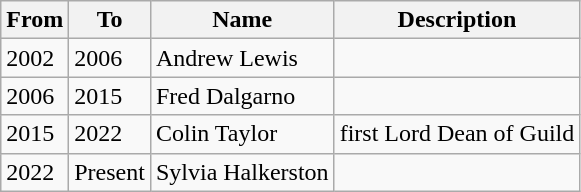<table class="wikitable">
<tr>
<th>From </th>
<th>To</th>
<th>Name</th>
<th>Description</th>
</tr>
<tr>
<td>2002</td>
<td>2006</td>
<td>Andrew Lewis</td>
<td></td>
</tr>
<tr>
<td>2006</td>
<td>2015</td>
<td>Fred Dalgarno</td>
<td></td>
</tr>
<tr>
<td>2015</td>
<td>2022</td>
<td>Colin Taylor</td>
<td>first Lord Dean of Guild</td>
</tr>
<tr>
<td>2022</td>
<td>Present</td>
<td>Sylvia Halkerston</td>
<td></td>
</tr>
</table>
